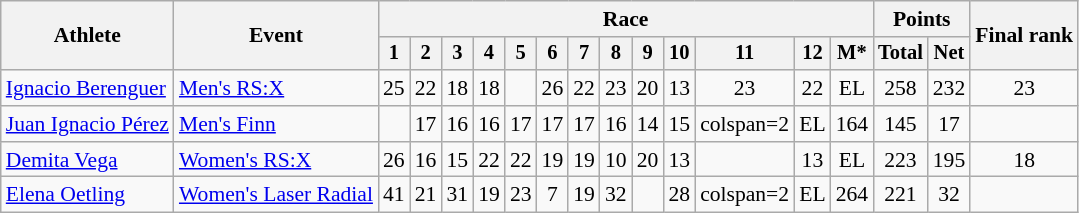<table class="wikitable" style="font-size:90%">
<tr>
<th rowspan="2">Athlete</th>
<th rowspan="2">Event</th>
<th colspan=13>Race</th>
<th colspan="2">Points</th>
<th rowspan=2>Final rank</th>
</tr>
<tr style="font-size:95%">
<th>1</th>
<th>2</th>
<th>3</th>
<th>4</th>
<th>5</th>
<th>6</th>
<th>7</th>
<th>8</th>
<th>9</th>
<th>10</th>
<th>11</th>
<th>12</th>
<th>M*</th>
<th>Total</th>
<th>Net</th>
</tr>
<tr align=center>
<td align=left><a href='#'>Ignacio Berenguer</a></td>
<td align=left><a href='#'>Men's RS:X</a></td>
<td>25</td>
<td>22</td>
<td>18</td>
<td>18</td>
<td></td>
<td>26</td>
<td>22</td>
<td>23</td>
<td>20</td>
<td>13</td>
<td>23</td>
<td>22</td>
<td>EL</td>
<td>258</td>
<td>232</td>
<td>23</td>
</tr>
<tr align=center>
<td align=left><a href='#'>Juan Ignacio Pérez</a></td>
<td align=left><a href='#'>Men's Finn</a></td>
<td></td>
<td>17</td>
<td>16</td>
<td>16</td>
<td>17</td>
<td>17</td>
<td>17</td>
<td>16</td>
<td>14</td>
<td>15</td>
<td>colspan=2 </td>
<td>EL</td>
<td>164</td>
<td>145</td>
<td>17</td>
</tr>
<tr align=center>
<td align=left><a href='#'>Demita Vega</a></td>
<td align=left><a href='#'>Women's RS:X</a></td>
<td>26</td>
<td>16</td>
<td>15</td>
<td>22</td>
<td>22</td>
<td>19</td>
<td>19</td>
<td>10</td>
<td>20</td>
<td>13</td>
<td></td>
<td>13</td>
<td>EL</td>
<td>223</td>
<td>195</td>
<td>18</td>
</tr>
<tr align=center>
<td align=left><a href='#'>Elena Oetling</a></td>
<td align=left><a href='#'>Women's Laser Radial</a></td>
<td>41</td>
<td>21</td>
<td>31</td>
<td>19</td>
<td>23</td>
<td>7</td>
<td>19</td>
<td>32</td>
<td></td>
<td>28</td>
<td>colspan=2 </td>
<td>EL</td>
<td>264</td>
<td>221</td>
<td>32</td>
</tr>
</table>
